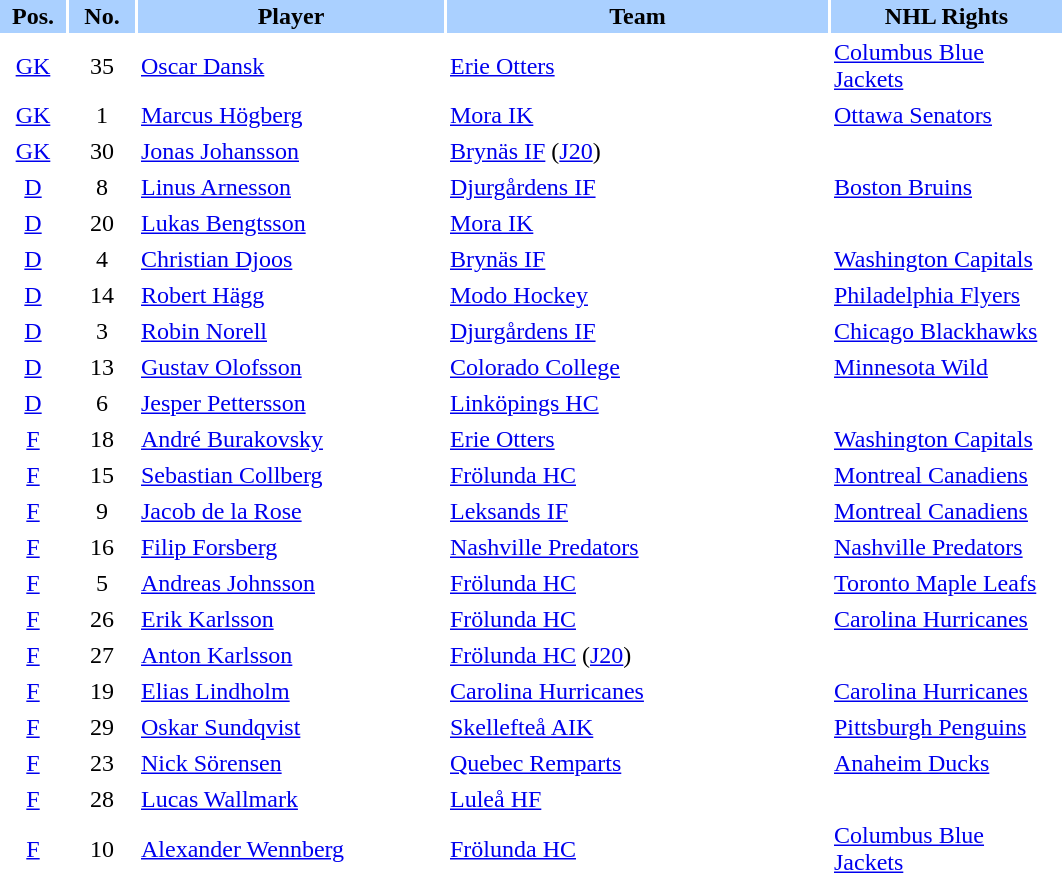<table border="0" cellspacing="2" cellpadding="2">
<tr bgcolor=AAD0FF>
<th width=40>Pos.</th>
<th width=40>No.</th>
<th width=200>Player</th>
<th width=250>Team</th>
<th width=150>NHL Rights</th>
</tr>
<tr>
<td style="text-align:center;"><a href='#'>GK</a></td>
<td style="text-align:center;">35</td>
<td><a href='#'>Oscar Dansk</a></td>
<td> <a href='#'>Erie Otters</a></td>
<td><a href='#'>Columbus Blue Jackets</a></td>
</tr>
<tr>
<td style="text-align:center;"><a href='#'>GK</a></td>
<td style="text-align:center;">1</td>
<td><a href='#'>Marcus Högberg</a></td>
<td> <a href='#'>Mora IK</a></td>
<td><a href='#'>Ottawa Senators</a></td>
</tr>
<tr>
<td style="text-align:center;"><a href='#'>GK</a></td>
<td style="text-align:center;">30</td>
<td><a href='#'>Jonas Johansson</a></td>
<td> <a href='#'>Brynäs IF</a> (<a href='#'>J20</a>)</td>
<td></td>
</tr>
<tr>
<td style="text-align:center;"><a href='#'>D</a></td>
<td style="text-align:center;">8</td>
<td><a href='#'>Linus Arnesson</a></td>
<td> <a href='#'>Djurgårdens IF</a></td>
<td><a href='#'>Boston Bruins</a></td>
</tr>
<tr>
<td style="text-align:center;"><a href='#'>D</a></td>
<td style="text-align:center;">20</td>
<td><a href='#'>Lukas Bengtsson</a></td>
<td> <a href='#'>Mora IK</a></td>
<td></td>
</tr>
<tr>
<td style="text-align:center;"><a href='#'>D</a></td>
<td style="text-align:center;">4</td>
<td><a href='#'>Christian Djoos</a></td>
<td> <a href='#'>Brynäs IF</a></td>
<td><a href='#'>Washington Capitals</a></td>
</tr>
<tr>
<td style="text-align:center;"><a href='#'>D</a></td>
<td style="text-align:center;">14</td>
<td><a href='#'>Robert Hägg</a></td>
<td> <a href='#'>Modo Hockey</a></td>
<td><a href='#'>Philadelphia Flyers</a></td>
</tr>
<tr>
<td style="text-align:center;"><a href='#'>D</a></td>
<td style="text-align:center;">3</td>
<td><a href='#'>Robin Norell</a></td>
<td> <a href='#'>Djurgårdens IF</a></td>
<td><a href='#'>Chicago Blackhawks</a></td>
</tr>
<tr>
<td style="text-align:center;"><a href='#'>D</a></td>
<td style="text-align:center;">13</td>
<td><a href='#'>Gustav Olofsson</a></td>
<td> <a href='#'>Colorado College</a></td>
<td><a href='#'>Minnesota Wild</a></td>
</tr>
<tr>
<td style="text-align:center;"><a href='#'>D</a></td>
<td style="text-align:center;">6</td>
<td><a href='#'>Jesper Pettersson</a></td>
<td> <a href='#'>Linköpings HC</a></td>
<td></td>
</tr>
<tr>
<td style="text-align:center;"><a href='#'>F</a></td>
<td style="text-align:center;">18</td>
<td><a href='#'>André Burakovsky</a></td>
<td> <a href='#'>Erie Otters</a></td>
<td><a href='#'>Washington Capitals</a></td>
</tr>
<tr>
<td style="text-align:center;"><a href='#'>F</a></td>
<td style="text-align:center;">15</td>
<td><a href='#'>Sebastian Collberg</a></td>
<td> <a href='#'>Frölunda HC</a></td>
<td><a href='#'>Montreal Canadiens</a></td>
</tr>
<tr>
<td style="text-align:center;"><a href='#'>F</a></td>
<td style="text-align:center;">9</td>
<td><a href='#'>Jacob de la Rose</a></td>
<td> <a href='#'>Leksands IF</a></td>
<td><a href='#'>Montreal Canadiens</a></td>
</tr>
<tr>
<td style="text-align:center;"><a href='#'>F</a></td>
<td style="text-align:center;">16</td>
<td><a href='#'>Filip Forsberg</a></td>
<td> <a href='#'>Nashville Predators</a></td>
<td><a href='#'>Nashville Predators</a></td>
</tr>
<tr>
<td style="text-align:center;"><a href='#'>F</a></td>
<td style="text-align:center;">5</td>
<td><a href='#'>Andreas Johnsson</a></td>
<td> <a href='#'>Frölunda HC</a></td>
<td><a href='#'>Toronto Maple Leafs</a></td>
</tr>
<tr>
<td style="text-align:center;"><a href='#'>F</a></td>
<td style="text-align:center;">26</td>
<td><a href='#'>Erik Karlsson</a></td>
<td> <a href='#'>Frölunda HC</a></td>
<td><a href='#'>Carolina Hurricanes</a></td>
</tr>
<tr>
<td style="text-align:center;"><a href='#'>F</a></td>
<td style="text-align:center;">27</td>
<td><a href='#'>Anton Karlsson</a></td>
<td> <a href='#'>Frölunda HC</a> (<a href='#'>J20</a>)</td>
<td></td>
</tr>
<tr>
<td style="text-align:center;"><a href='#'>F</a></td>
<td style="text-align:center;">19</td>
<td><a href='#'>Elias Lindholm</a></td>
<td> <a href='#'>Carolina Hurricanes</a></td>
<td><a href='#'>Carolina Hurricanes</a></td>
</tr>
<tr>
<td style="text-align:center;"><a href='#'>F</a></td>
<td style="text-align:center;">29</td>
<td><a href='#'>Oskar Sundqvist</a></td>
<td> <a href='#'>Skellefteå AIK</a></td>
<td><a href='#'>Pittsburgh Penguins</a></td>
</tr>
<tr>
<td style="text-align:center;"><a href='#'>F</a></td>
<td style="text-align:center;">23</td>
<td><a href='#'>Nick Sörensen</a></td>
<td> <a href='#'>Quebec Remparts</a></td>
<td><a href='#'>Anaheim Ducks</a></td>
</tr>
<tr>
<td style="text-align:center;"><a href='#'>F</a></td>
<td style="text-align:center;">28</td>
<td><a href='#'>Lucas Wallmark</a></td>
<td> <a href='#'>Luleå HF</a></td>
<td></td>
</tr>
<tr>
<td style="text-align:center;"><a href='#'>F</a></td>
<td style="text-align:center;">10</td>
<td><a href='#'>Alexander Wennberg</a></td>
<td> <a href='#'>Frölunda HC</a></td>
<td><a href='#'>Columbus Blue Jackets</a></td>
</tr>
</table>
